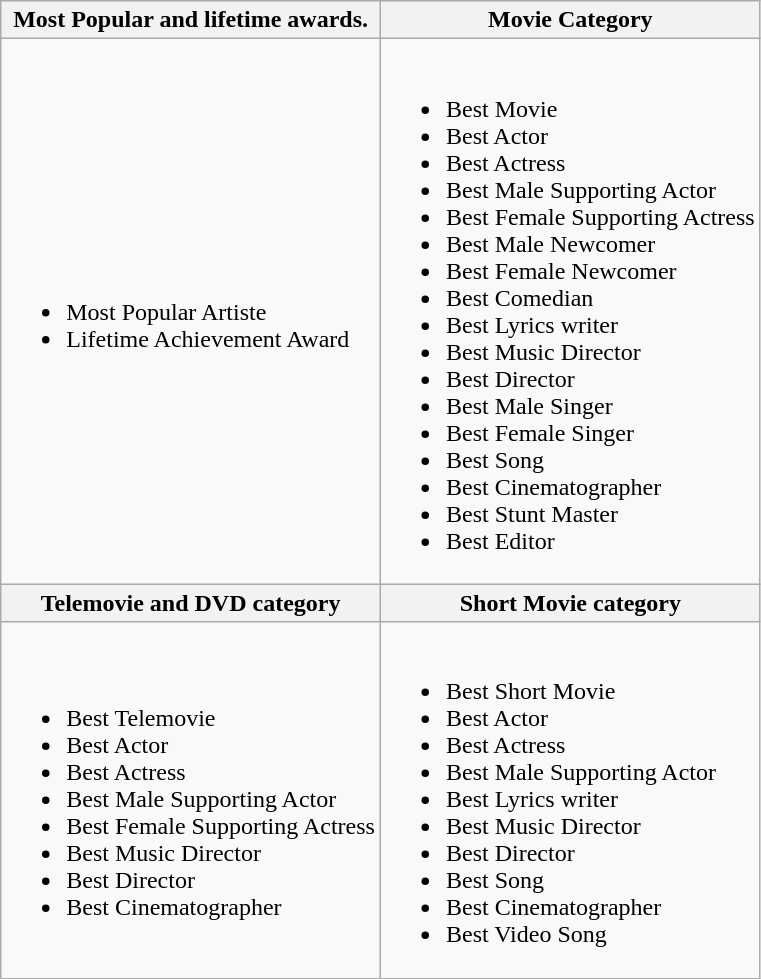<table class="wikitable" |>
<tr>
<th align="center">Most Popular and lifetime awards.</th>
<th align="center">Movie Category</th>
</tr>
<tr>
<td><br><ul><li>Most Popular Artiste</li><li>Lifetime Achievement Award</li></ul></td>
<td><br><ul><li>Best Movie</li><li>Best Actor</li><li>Best Actress</li><li>Best Male Supporting Actor</li><li>Best Female Supporting Actress</li><li>Best Male Newcomer</li><li>Best Female Newcomer</li><li>Best Comedian</li><li>Best Lyrics writer</li><li>Best Music Director</li><li>Best Director</li><li>Best Male Singer</li><li>Best Female Singer</li><li>Best Song</li><li>Best Cinematographer</li><li>Best Stunt Master</li><li>Best Editor</li></ul></td>
</tr>
<tr>
<th align="center">Telemovie and DVD category</th>
<th align="center">Short Movie category</th>
</tr>
<tr>
<td><br><ul><li>Best Telemovie</li><li>Best Actor</li><li>Best Actress</li><li>Best Male Supporting Actor</li><li>Best Female Supporting Actress</li><li>Best Music Director</li><li>Best Director</li><li>Best Cinematographer</li></ul></td>
<td><br><ul><li>Best Short Movie</li><li>Best Actor</li><li>Best Actress</li><li>Best Male Supporting Actor</li><li>Best Lyrics writer</li><li>Best Music Director</li><li>Best Director</li><li>Best Song</li><li>Best Cinematographer</li><li>Best Video Song</li></ul></td>
</tr>
</table>
